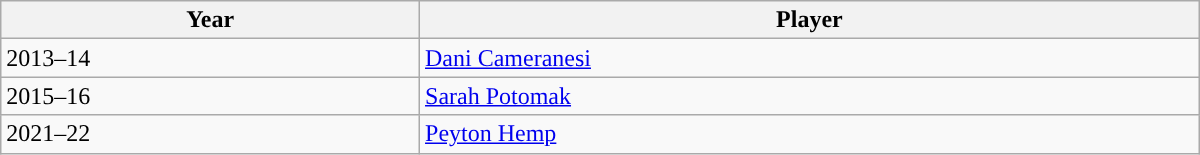<table class="wikitable" style="width: 50em">
<tr>
<th>Year</th>
<th>Player</th>
</tr>
<tr>
<td>2013–14</td>
<td><a href='#'>Dani Cameranesi</a></td>
</tr>
<tr>
<td>2015–16</td>
<td><a href='#'>Sarah Potomak</a></td>
</tr>
<tr>
<td>2021–22</td>
<td><a href='#'>Peyton Hemp</a></td>
</tr>
</table>
